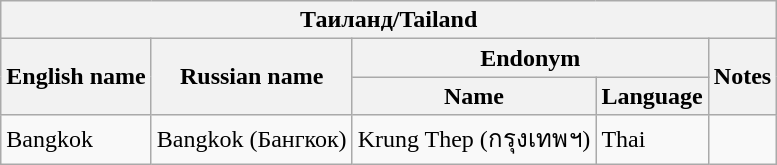<table class="wikitable sortable">
<tr>
<th colspan="5"> Таиланд/Tailand</th>
</tr>
<tr>
<th rowspan="2">English name</th>
<th rowspan="2">Russian name</th>
<th colspan="2">Endonym</th>
<th rowspan="2">Notes</th>
</tr>
<tr>
<th>Name</th>
<th>Language</th>
</tr>
<tr>
<td>Bangkok</td>
<td>Bangkok (Бангкок)</td>
<td>Krung Thep (กรุงเทพฯ)</td>
<td>Thai</td>
<td></td>
</tr>
</table>
